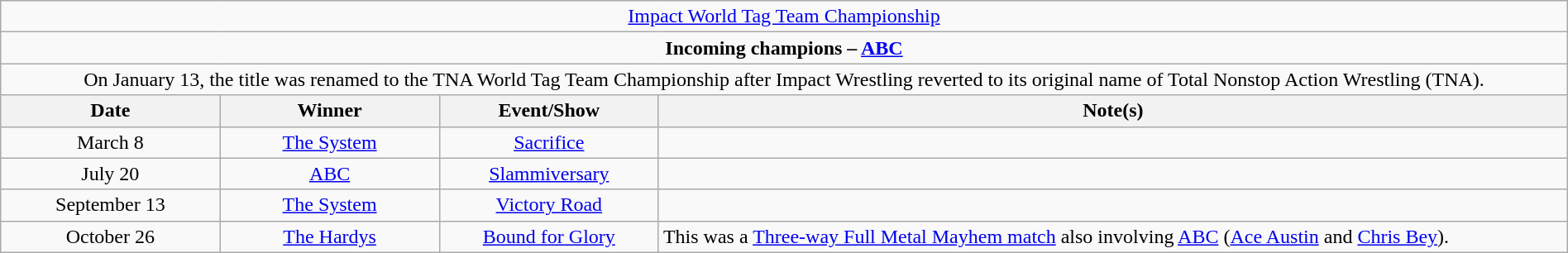<table class="wikitable" style="text-align:center; width:100%;">
<tr>
<td colspan="4" style="text-align: center;"><a href='#'>Impact World Tag Team Championship</a></td>
</tr>
<tr>
<td colspan="4" style="text-align: center;"><strong>Incoming champions – <a href='#'>ABC</a> </strong></td>
</tr>
<tr>
<td colspan="4" style="text-align: center;">On January 13, the title was renamed to the TNA World Tag Team Championship after Impact Wrestling reverted to its original name of Total Nonstop Action Wrestling (TNA).</td>
</tr>
<tr>
<th width=14%>Date</th>
<th width=14%>Winner</th>
<th width=14%>Event/Show</th>
<th width=58%>Note(s)</th>
</tr>
<tr>
<td>March 8</td>
<td><a href='#'>The System</a><br></td>
<td><a href='#'>Sacrifice</a></td>
<td></td>
</tr>
<tr>
<td>July 20</td>
<td><a href='#'>ABC</a><br></td>
<td><a href='#'>Slammiversary</a></td>
<td></td>
</tr>
<tr>
<td>September 13</td>
<td><a href='#'>The System</a><br></td>
<td><a href='#'>Victory Road</a></td>
<td></td>
</tr>
<tr>
<td>October 26</td>
<td><a href='#'>The Hardys</a><br></td>
<td><a href='#'>Bound for Glory</a></td>
<td align=left>This was a <a href='#'>Three-way Full Metal Mayhem match</a> also involving <a href='#'>ABC</a> (<a href='#'>Ace Austin</a> and <a href='#'>Chris Bey</a>).</td>
</tr>
</table>
